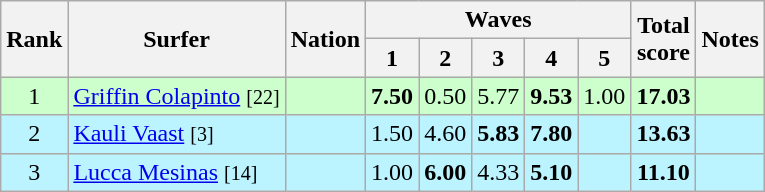<table class="wikitable sortable" style="text-align:center">
<tr>
<th rowspan=2>Rank</th>
<th rowspan=2>Surfer</th>
<th rowspan=2>Nation</th>
<th colspan=5>Waves</th>
<th rowspan=2>Total<br>score</th>
<th rowspan=2>Notes</th>
</tr>
<tr>
<th>1</th>
<th>2</th>
<th>3</th>
<th>4</th>
<th>5</th>
</tr>
<tr bgcolor=ccffcc>
<td>1</td>
<td align=left><a href='#'>Griffin Colapinto</a> <small>[22]</small></td>
<td align=left></td>
<td><strong>7.50</strong></td>
<td>0.50</td>
<td>5.77</td>
<td><strong>9.53</strong></td>
<td>1.00</td>
<td><strong>17.03</strong></td>
<td></td>
</tr>
<tr bgcolor=bbf3ff>
<td>2</td>
<td align=left><a href='#'>Kauli Vaast</a> <small>[3]</small></td>
<td align=left></td>
<td>1.50</td>
<td>4.60</td>
<td><strong>5.83</strong></td>
<td><strong>7.80</strong></td>
<td></td>
<td><strong>13.63</strong></td>
<td></td>
</tr>
<tr bgcolor=bbf3ff>
<td>3</td>
<td align=left><a href='#'>Lucca Mesinas</a> <small>[14]</small></td>
<td align=left></td>
<td>1.00</td>
<td><strong>6.00</strong></td>
<td>4.33</td>
<td><strong>5.10</strong></td>
<td></td>
<td><strong>11.10</strong></td>
<td></td>
</tr>
</table>
